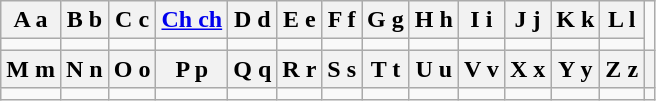<table class="wikitable" style="text-align: center;">
<tr>
<th>A a</th>
<th>B b</th>
<th>C c</th>
<th><a href='#'>Ch ch</a></th>
<th>D d</th>
<th>E e</th>
<th>F f</th>
<th>G g</th>
<th>H h</th>
<th>I i</th>
<th>J j</th>
<th>K k</th>
<th>L l</th>
</tr>
<tr>
<td></td>
<td></td>
<td></td>
<td></td>
<td></td>
<td></td>
<td></td>
<td></td>
<td></td>
<td></td>
<td></td>
<td></td>
<td></td>
</tr>
<tr>
<th>M m</th>
<th>N n</th>
<th>O o</th>
<th>P p</th>
<th>Q q</th>
<th>R r</th>
<th>S s</th>
<th>T t</th>
<th>U u</th>
<th>V v</th>
<th>X x</th>
<th>Y y</th>
<th>Z z</th>
<th><a href='#'></a></th>
</tr>
<tr>
<td></td>
<td></td>
<td></td>
<td></td>
<td></td>
<td></td>
<td></td>
<td></td>
<td></td>
<td></td>
<td></td>
<td></td>
<td></td>
<td></td>
</tr>
</table>
